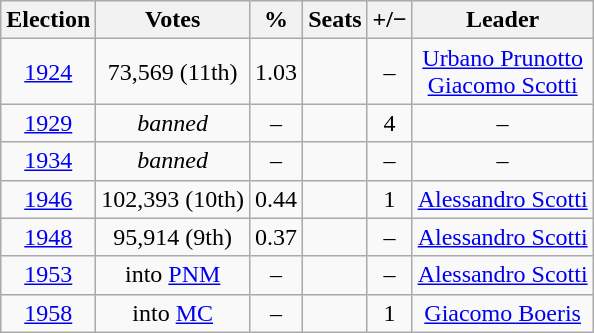<table class=wikitable style=text-align:center>
<tr>
<th>Election</th>
<th>Votes</th>
<th>%</th>
<th>Seats</th>
<th>+/−</th>
<th>Leader</th>
</tr>
<tr>
<td><a href='#'>1924</a></td>
<td>73,569 (11th)</td>
<td>1.03</td>
<td></td>
<td>–</td>
<td><a href='#'>Urbano Prunotto</a><br><a href='#'>Giacomo Scotti</a></td>
</tr>
<tr>
<td><a href='#'>1929</a></td>
<td><em>banned</em></td>
<td>–</td>
<td></td>
<td> 4</td>
<td>–</td>
</tr>
<tr>
<td><a href='#'>1934</a></td>
<td><em>banned</em></td>
<td>–</td>
<td></td>
<td>–</td>
<td>–</td>
</tr>
<tr>
<td><a href='#'>1946</a></td>
<td>102,393 (10th)</td>
<td>0.44</td>
<td></td>
<td> 1</td>
<td><a href='#'>Alessandro Scotti</a></td>
</tr>
<tr>
<td><a href='#'>1948</a></td>
<td>95,914 (9th)</td>
<td>0.37</td>
<td></td>
<td>–</td>
<td><a href='#'>Alessandro Scotti</a></td>
</tr>
<tr>
<td><a href='#'>1953</a></td>
<td>into <a href='#'>PNM</a></td>
<td>–</td>
<td></td>
<td>–</td>
<td><a href='#'>Alessandro Scotti</a></td>
</tr>
<tr>
<td><a href='#'>1958</a></td>
<td>into <a href='#'>MC</a></td>
<td>–</td>
<td></td>
<td> 1</td>
<td><a href='#'>Giacomo Boeris</a></td>
</tr>
</table>
